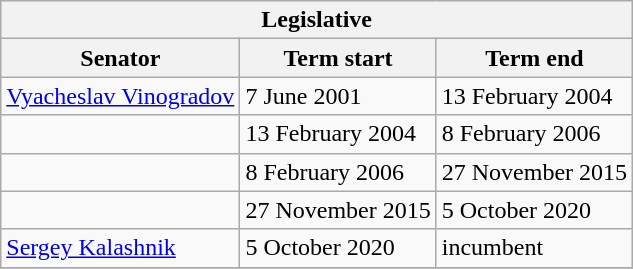<table class="wikitable sortable">
<tr>
<th colspan=3>Legislative</th>
</tr>
<tr>
<th>Senator</th>
<th>Term start</th>
<th>Term end</th>
</tr>
<tr>
<td><a href='#'>Vyacheslav Vinogradov</a></td>
<td>7 June 2001</td>
<td>13 February 2004</td>
</tr>
<tr>
<td></td>
<td>13 February 2004</td>
<td>8 February 2006</td>
</tr>
<tr>
<td></td>
<td>8 February 2006</td>
<td>27 November 2015</td>
</tr>
<tr>
<td></td>
<td>27 November 2015</td>
<td>5 October 2020</td>
</tr>
<tr>
<td><a href='#'>Sergey Kalashnik</a></td>
<td>5 October 2020</td>
<td>incumbent</td>
</tr>
<tr>
</tr>
</table>
